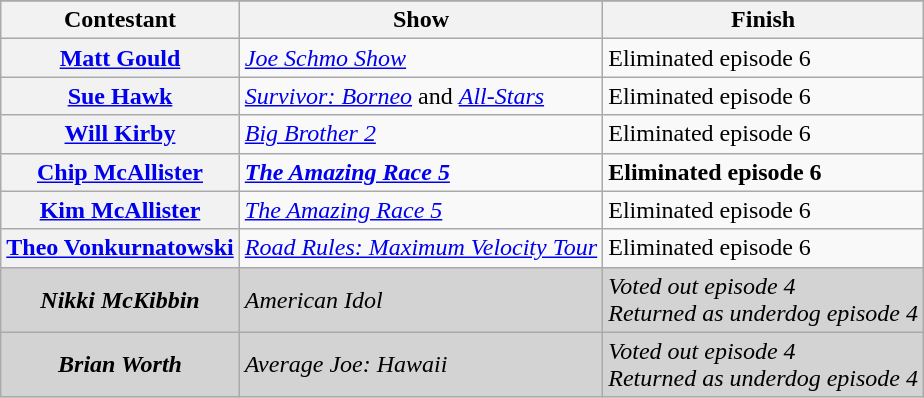<table class="wikitable plainrowheaders sortable">
<tr>
</tr>
<tr>
<th scope="col">Contestant</th>
<th scope="col">Show</th>
<th scope="col">Finish</th>
</tr>
<tr>
<th scope="row"><a href='#'>Matt Gould</a></th>
<td><em><a href='#'>Joe Schmo Show</a></em></td>
<td>Eliminated episode 6</td>
</tr>
<tr>
<th scope="row"><a href='#'>Sue Hawk</a></th>
<td><em><a href='#'>Survivor: Borneo</a></em> and <em><a href='#'>All-Stars</a></em></td>
<td>Eliminated episode 6</td>
</tr>
<tr>
<th scope="row"><a href='#'>Will Kirby</a></th>
<td><em><a href='#'>Big Brother 2</a></em></td>
<td>Eliminated episode 6</td>
</tr>
<tr>
<th scope="row"><strong><a href='#'>Chip McAllister</a></strong></th>
<td><strong><em><a href='#'>The Amazing Race 5</a></em></strong></td>
<td><strong>Eliminated episode 6</strong></td>
</tr>
<tr>
<th scope="row"><a href='#'>Kim McAllister</a></th>
<td><em><a href='#'>The Amazing Race 5</a></em></td>
<td>Eliminated episode 6</td>
</tr>
<tr>
<th scope="row"><a href='#'>Theo Vonkurnatowski</a></th>
<td><em><a href='#'>Road Rules: Maximum Velocity Tour</a></em></td>
<td>Eliminated episode 6</td>
</tr>
<tr style="background-color:lightgray">
<th scope="row" style="background-color:lightgray"><em>Nikki McKibbin</em></th>
<td><em>American Idol</em></td>
<td><em>Voted out episode 4<br>Returned as underdog episode 4</em></td>
</tr>
<tr style="background-color:lightgray">
<th scope="row" style="background-color:lightgray"><em>Brian Worth</em></th>
<td><em>Average Joe: Hawaii</em></td>
<td><em>Voted out episode 4<br>Returned as underdog episode 4</em></td>
</tr>
</table>
